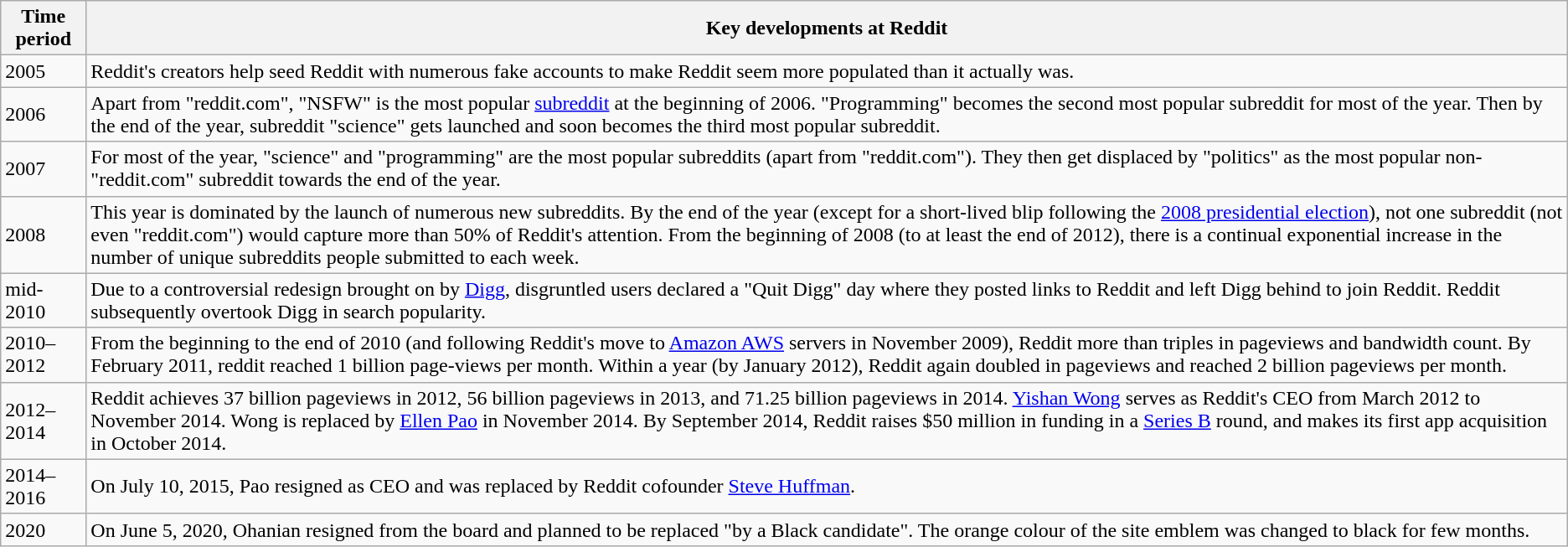<table class="wikitable sortable">
<tr>
<th>Time period</th>
<th class="unsortable">Key developments at Reddit</th>
</tr>
<tr>
<td>2005</td>
<td>Reddit's creators help seed Reddit with numerous fake accounts to make Reddit seem more populated than it actually was.</td>
</tr>
<tr>
<td>2006</td>
<td>Apart from "reddit.com", "NSFW" is the most popular <a href='#'>subreddit</a> at the beginning of 2006. "Programming" becomes the second most popular subreddit for most of the year. Then by the end of the year, subreddit "science" gets launched and soon becomes the third most popular subreddit.</td>
</tr>
<tr>
<td>2007</td>
<td>For most of the year, "science" and "programming" are the most popular subreddits (apart from "reddit.com"). They then get displaced by "politics" as the most popular non-"reddit.com" subreddit towards the end of the year.</td>
</tr>
<tr>
<td>2008</td>
<td>This year is dominated by the launch of numerous new subreddits. By the end of the year (except for a short-lived blip following the <a href='#'>2008 presidential election</a>), not one subreddit (not even "reddit.com") would capture more than 50% of Reddit's attention. From the beginning of 2008 (to at least the end of 2012), there is a continual exponential increase in the number of unique subreddits people submitted to each week.</td>
</tr>
<tr>
<td>mid-2010</td>
<td>Due to a controversial redesign brought on by <a href='#'>Digg</a>, disgruntled users declared a "Quit Digg" day where they posted links to Reddit and left Digg behind to join Reddit. Reddit subsequently overtook Digg in search popularity.</td>
</tr>
<tr>
<td>2010–2012</td>
<td>From the beginning to the end of 2010 (and following Reddit's move to <a href='#'>Amazon AWS</a> servers in November 2009), Reddit more than triples in pageviews and bandwidth count. By February 2011, reddit reached 1 billion page-views per month. Within a year (by January 2012), Reddit again doubled in pageviews and reached 2 billion pageviews per month.</td>
</tr>
<tr>
<td>2012–2014</td>
<td>Reddit achieves 37 billion pageviews in 2012, 56 billion pageviews in 2013, and 71.25 billion pageviews in 2014. <a href='#'>Yishan Wong</a> serves as Reddit's CEO from March 2012 to November 2014. Wong is replaced by <a href='#'>Ellen Pao</a> in November 2014. By September 2014, Reddit raises $50 million in funding in a <a href='#'>Series B</a> round, and makes its first app acquisition in October 2014.</td>
</tr>
<tr>
<td>2014–2016</td>
<td>On July 10, 2015, Pao resigned as CEO and was replaced by Reddit cofounder <a href='#'>Steve Huffman</a>.</td>
</tr>
<tr>
<td>2020</td>
<td>On June 5, 2020, Ohanian resigned from the board and planned to be replaced "by a Black candidate". The orange colour of the site emblem was changed to black for few months.</td>
</tr>
</table>
